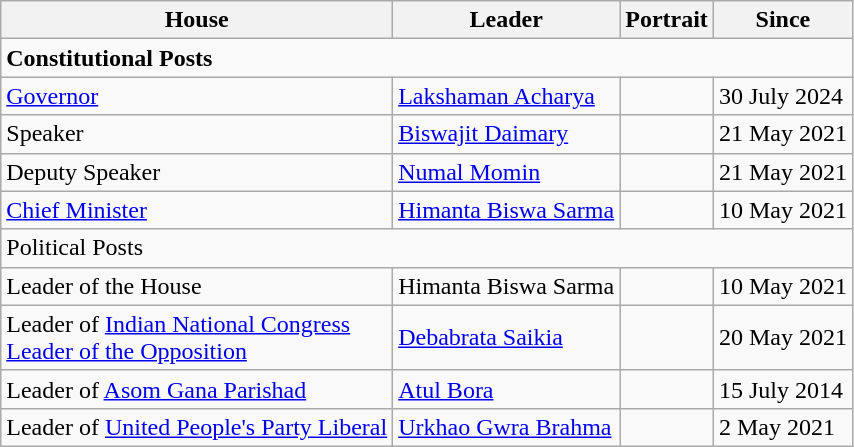<table class="wikitable">
<tr>
<th>House</th>
<th>Leader</th>
<th>Portrait</th>
<th>Since</th>
</tr>
<tr>
<td colspan="4"><strong>Constitutional Posts</strong></td>
</tr>
<tr>
<td><a href='#'>Governor</a></td>
<td><a href='#'>Lakshaman Acharya</a></td>
<td></td>
<td>30 July  2024</td>
</tr>
<tr>
<td>Speaker</td>
<td><a href='#'>Biswajit Daimary</a></td>
<td></td>
<td>21 May 2021</td>
</tr>
<tr>
<td>Deputy Speaker</td>
<td><a href='#'>Numal Momin</a></td>
<td></td>
<td>21 May 2021</td>
</tr>
<tr>
<td><a href='#'>Chief Minister</a></td>
<td><a href='#'>Himanta Biswa Sarma</a></td>
<td></td>
<td>10 May 2021</td>
</tr>
<tr>
<td colspan="4">Political Posts</td>
</tr>
<tr>
<td>Leader of the House</td>
<td>Himanta Biswa Sarma</td>
<td></td>
<td>10 May 2021</td>
</tr>
<tr>
<td>Leader of <a href='#'>Indian National Congress</a><br><a href='#'>Leader of the Opposition</a></td>
<td><a href='#'>Debabrata Saikia</a></td>
<td></td>
<td>20 May 2021</td>
</tr>
<tr>
<td>Leader of <a href='#'>Asom Gana Parishad</a></td>
<td><a href='#'>Atul Bora</a></td>
<td></td>
<td>15 July 2014</td>
</tr>
<tr>
<td>Leader of <a href='#'>United People's Party Liberal</a></td>
<td><a href='#'>Urkhao Gwra Brahma</a></td>
<td></td>
<td>2 May 2021</td>
</tr>
</table>
